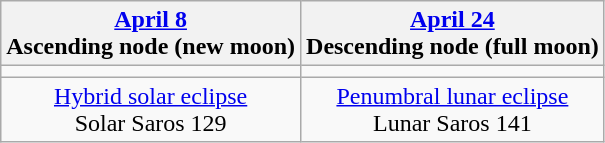<table class="wikitable">
<tr>
<th><a href='#'>April 8</a><br>Ascending node (new moon)<br></th>
<th><a href='#'>April 24</a><br>Descending node (full moon)<br></th>
</tr>
<tr>
<td></td>
<td></td>
</tr>
<tr align=center>
<td><a href='#'>Hybrid solar eclipse</a><br>Solar Saros 129</td>
<td><a href='#'>Penumbral lunar eclipse</a><br>Lunar Saros 141</td>
</tr>
</table>
